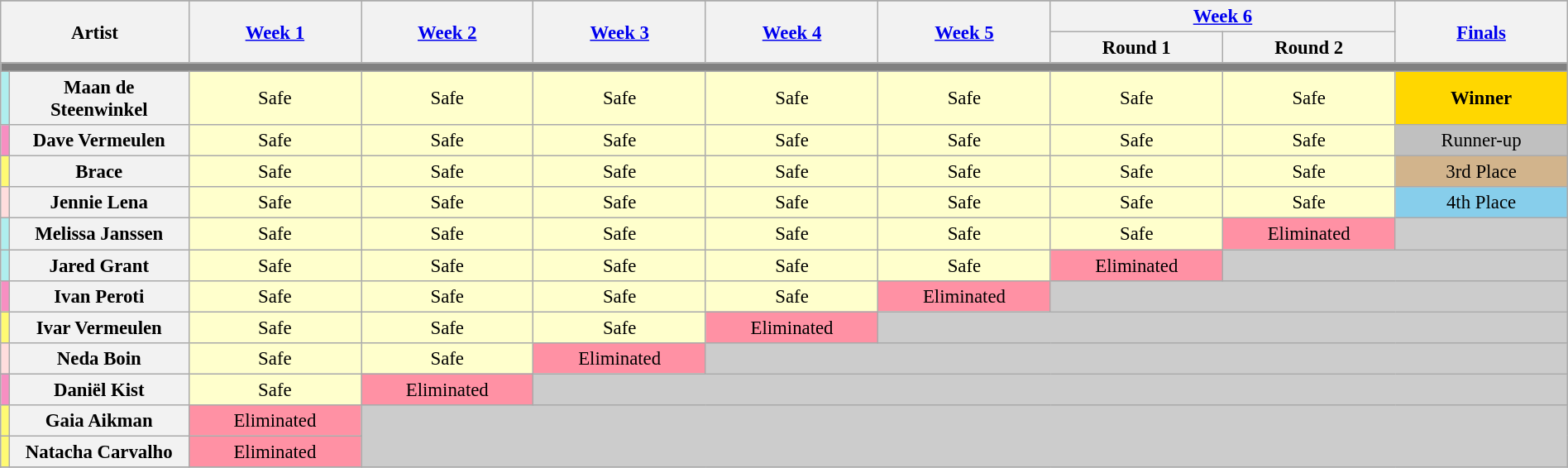<table class="wikitable"  style="text-align:center; font-size:95%; width:100%;">
<tr>
</tr>
<tr>
<th rowspan="2"  colspan="2" scope="col">Artist</th>
<th width="11%" rowspan="2"  colspan="1" scope="col"><a href='#'>Week 1</a></th>
<th width="11%" rowspan="2"  colspan="1" scope="col"><a href='#'>Week 2</a></th>
<th width="11%" rowspan="2"  colspan="1" scope="col"><a href='#'>Week 3</a></th>
<th width="11%" rowspan="2"  colspan="1" scope="col"><a href='#'>Week 4</a></th>
<th width="11%" rowspan="2"  colspan="1" scope="col"><a href='#'>Week 5</a></th>
<th width="11%" colspan="2" scope="col"><a href='#'>Week 6</a></th>
<th width="11%" rowspan="2"  colspan="1" scope="col"><a href='#'>Finals</a></th>
</tr>
<tr>
<th style="width:11%">Round 1</th>
<th style="width:11%">Round 2</th>
</tr>
<tr>
<th colspan="10" style="background:grey;"></th>
</tr>
<tr>
<th style="background:#afeeee;"></th>
<th>Maan de Steenwinkel</th>
<td style="background:#FFFFCC;">Safe</td>
<td style="background:#FFFFCC;">Safe</td>
<td style="background:#FFFFCC;">Safe</td>
<td style="background:#FFFFCC;">Safe</td>
<td style="background:#FFFFCC;">Safe</td>
<td style="background:#FFFFCC;">Safe</td>
<td style="background:#FFFFCC;">Safe</td>
<th style="background:gold;"><strong>Winner</strong></th>
</tr>
<tr>
<th style="background:#F78FC2;"></th>
<th>Dave Vermeulen</th>
<td style="background:#FFFFCC;">Safe</td>
<td style="background:#FFFFCC;">Safe</td>
<td style="background:#FFFFCC;">Safe</td>
<td style="background:#FFFFCC;">Safe</td>
<td style="background:#FFFFCC;">Safe</td>
<td style="background:#FFFFCC;">Safe</td>
<td style="background:#FFFFCC;">Safe</td>
<td style="background:silver;">Runner-up</td>
</tr>
<tr>
<th style="background:#fffa73;"></th>
<th>Brace</th>
<td style="background:#FFFFCC;">Safe</td>
<td style="background:#FFFFCC;">Safe</td>
<td style="background:#FFFFCC;">Safe</td>
<td style="background:#FFFFCC;">Safe</td>
<td style="background:#FFFFCC;">Safe</td>
<td style="background:#FFFFCC;">Safe</td>
<td style="background:#FFFFCC;">Safe</td>
<td style="background:tan;">3rd Place</td>
</tr>
<tr>
<th style="background:#ffdddd;"></th>
<th>Jennie Lena</th>
<td style="background:#FFFFCC;">Safe</td>
<td style="background:#FFFFCC;">Safe</td>
<td style="background:#FFFFCC;">Safe</td>
<td style="background:#FFFFCC;">Safe</td>
<td style="background:#FFFFCC;">Safe</td>
<td style="background:#FFFFCC;">Safe</td>
<td style="background:#FFFFCC;">Safe</td>
<td nowrap style="background:skyblue;">4th Place</td>
</tr>
<tr>
<th style="background:#afeeee;"></th>
<th>Melissa Janssen</th>
<td style="background:#FFFFCC;">Safe</td>
<td style="background:#FFFFCC;">Safe</td>
<td style="background:#FFFFCC;">Safe</td>
<td style="background:#FFFFCC;">Safe</td>
<td style="background:#FFFFCC;">Safe</td>
<td style="background:#FFFFCC;">Safe</td>
<td style="background:#FF91A4;">Eliminated</td>
<td colspan="2" style="background:#ccc;"></td>
</tr>
<tr>
<th style="background:#afeeee;"></th>
<th>Jared Grant</th>
<td style="background:#FFFFCC;">Safe</td>
<td style="background:#FFFFCC;">Safe</td>
<td style="background:#FFFFCC;">Safe</td>
<td style="background:#FFFFCC;">Safe</td>
<td style="background:#FFFFCC;">Safe</td>
<td style="background:#FF91A4;">Eliminated</td>
<td colspan="2" style="background:#ccc;"></td>
</tr>
<tr>
<th style="background:#F78FC2;"></th>
<th>Ivan Peroti</th>
<td style="background:#FFFFCC;">Safe</td>
<td style="background:#FFFFCC;">Safe</td>
<td style="background:#FFFFCC;">Safe</td>
<td style="background:#FFFFCC;">Safe</td>
<td style="background:#FF91A4;">Eliminated</td>
<td rowspan="1" colspan="3" style="background:#ccc;"></td>
</tr>
<tr>
<th style="background:#fffa73;"></th>
<th>Ivar Vermeulen</th>
<td style="background:#FFFFCC;">Safe</td>
<td style="background:#FFFFCC;">Safe</td>
<td style="background:#FFFFCC;">Safe</td>
<td style="background:#FF91A4;">Eliminated</td>
<td rowspan="1" colspan="4" style="background:#ccc;"></td>
</tr>
<tr>
<th style="background:#ffdddd;"></th>
<th>Neda Boin</th>
<td style="background:#FFFFCC;">Safe</td>
<td style="background:#FFFFCC;">Safe</td>
<td style="background:#FF91A4;">Eliminated</td>
<td rowspan="1" colspan="5" style="background:#ccc;"></td>
</tr>
<tr>
<th style="background:#F78FC2;"></th>
<th>Daniël Kist</th>
<td style="background:#FFFFCC;">Safe</td>
<td style="background:#FF91A4;">Eliminated</td>
<td rowspan="1" colspan="6" style="background:#ccc;"></td>
</tr>
<tr>
<th style="background:#fffa73;"></th>
<th>Gaia Aikman</th>
<td style="background:#FF91A4;">Eliminated</td>
<td rowspan="2" colspan="7" style="background:#ccc;"></td>
</tr>
<tr>
<th style="background:#fffa73;"></th>
<th>Natacha Carvalho</th>
<td style="background:#FF91A4;">Eliminated</td>
</tr>
<tr>
</tr>
</table>
